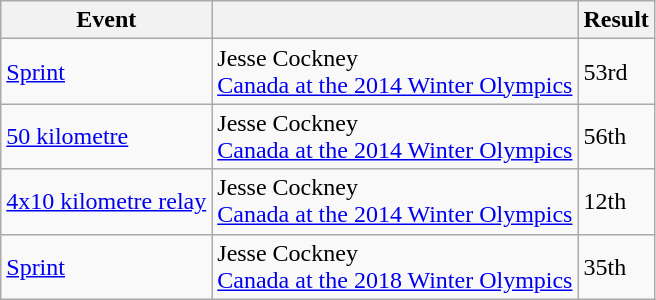<table class=wikitable>
<tr>
<th>Event</th>
<th></th>
<th>Result</th>
</tr>
<tr>
<td><a href='#'>Sprint</a></td>
<td>Jesse Cockney<br><a href='#'>Canada at the 2014 Winter Olympics</a> <small></small></td>
<td>53rd</td>
</tr>
<tr>
<td><a href='#'>50 kilometre</a></td>
<td>Jesse Cockney<br><a href='#'>Canada at the 2014 Winter Olympics</a> <small></small></td>
<td>56th</td>
</tr>
<tr>
<td><a href='#'>4x10 kilometre relay</a></td>
<td>Jesse Cockney<br><a href='#'>Canada at the 2014 Winter Olympics</a> <small></small></td>
<td>12th</td>
</tr>
<tr>
<td><a href='#'>Sprint</a></td>
<td>Jesse Cockney<br><a href='#'>Canada at the 2018 Winter Olympics</a> <small></small></td>
<td>35th</td>
</tr>
</table>
